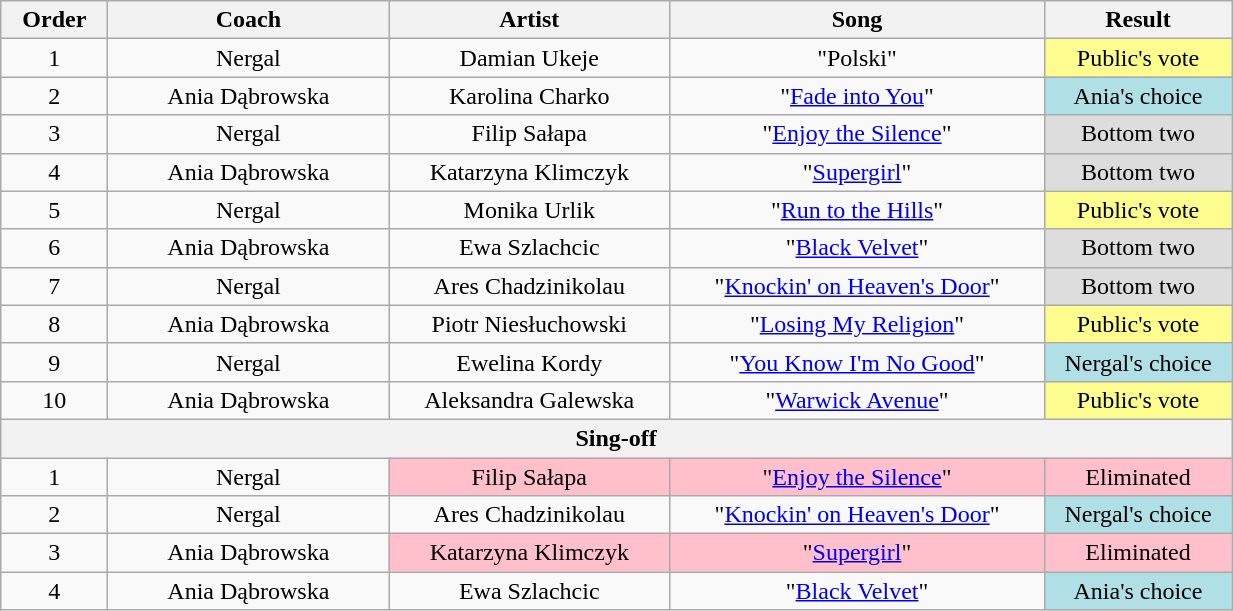<table class="wikitable" style="text-align:center; width:65%;">
<tr>
<th style="width:5%;">Order</th>
<th style="width:15%;">Coach</th>
<th style="width:15%;">Artist</th>
<th style="width:20%;">Song</th>
<th style="width:10%;">Result</th>
</tr>
<tr>
<td>1</td>
<td>Nergal</td>
<td>Damian Ukeje</td>
<td>"Polski"</td>
<td style="background:#fdfc8f;">Public's vote</td>
</tr>
<tr>
<td>2</td>
<td>Ania Dąbrowska</td>
<td>Karolina Charko</td>
<td>"<a href='#'>Fade into You</a>"</td>
<td style="background:#B0E0E6;">Ania's choice</td>
</tr>
<tr>
<td>3</td>
<td>Nergal</td>
<td>Filip Sałapa</td>
<td>"<a href='#'>Enjoy the Silence</a>"</td>
<td style="background:#ddd;">Bottom two</td>
</tr>
<tr>
<td>4</td>
<td>Ania Dąbrowska</td>
<td>Katarzyna Klimczyk</td>
<td>"<a href='#'>Supergirl</a>"</td>
<td style="background:#ddd;">Bottom two</td>
</tr>
<tr>
<td>5</td>
<td>Nergal</td>
<td>Monika Urlik</td>
<td>"<a href='#'>Run to the Hills</a>"</td>
<td style="background:#fdfc8f;">Public's vote</td>
</tr>
<tr>
<td>6</td>
<td>Ania Dąbrowska</td>
<td>Ewa Szlachcic</td>
<td>"<a href='#'>Black Velvet</a>"</td>
<td style="background:#ddd;">Bottom two</td>
</tr>
<tr>
<td>7</td>
<td>Nergal</td>
<td>Ares Chadzinikolau</td>
<td>"<a href='#'>Knockin' on Heaven's Door</a>"</td>
<td style="background:#ddd;">Bottom two</td>
</tr>
<tr>
<td>8</td>
<td>Ania Dąbrowska</td>
<td>Piotr Niesłuchowski</td>
<td>"<a href='#'>Losing My Religion</a>"</td>
<td style="background:#fdfc8f;">Public's vote</td>
</tr>
<tr>
<td>9</td>
<td>Nergal</td>
<td>Ewelina Kordy</td>
<td>"<a href='#'>You Know I'm No Good</a>"</td>
<td style="background:#B0E0E6;">Nergal's choice</td>
</tr>
<tr>
<td>10</td>
<td>Ania Dąbrowska</td>
<td>Aleksandra Galewska</td>
<td>"<a href='#'>Warwick Avenue</a>"</td>
<td style="background:#fdfc8f;">Public's vote</td>
</tr>
<tr>
<th colspan="5">Sing-off</th>
</tr>
<tr>
<td>1</td>
<td>Nergal</td>
<td style="background:pink;">Filip Sałapa</td>
<td style="background:pink;">"<a href='#'>Enjoy the Silence</a>"</td>
<td style="background:pink;">Eliminated</td>
</tr>
<tr>
<td>2</td>
<td>Nergal</td>
<td>Ares Chadzinikolau</td>
<td>"<a href='#'>Knockin' on Heaven's Door</a>"</td>
<td style="background:#B0E0E6;">Nergal's choice</td>
</tr>
<tr>
<td>3</td>
<td>Ania Dąbrowska</td>
<td style="background:pink;">Katarzyna Klimczyk</td>
<td style="background:pink;">"<a href='#'>Supergirl</a>"</td>
<td style="background:pink;">Eliminated</td>
</tr>
<tr>
<td>4</td>
<td>Ania Dąbrowska</td>
<td>Ewa Szlachcic</td>
<td>"<a href='#'>Black Velvet</a>"</td>
<td style="background:#B0E0E6;">Ania's choice</td>
</tr>
</table>
